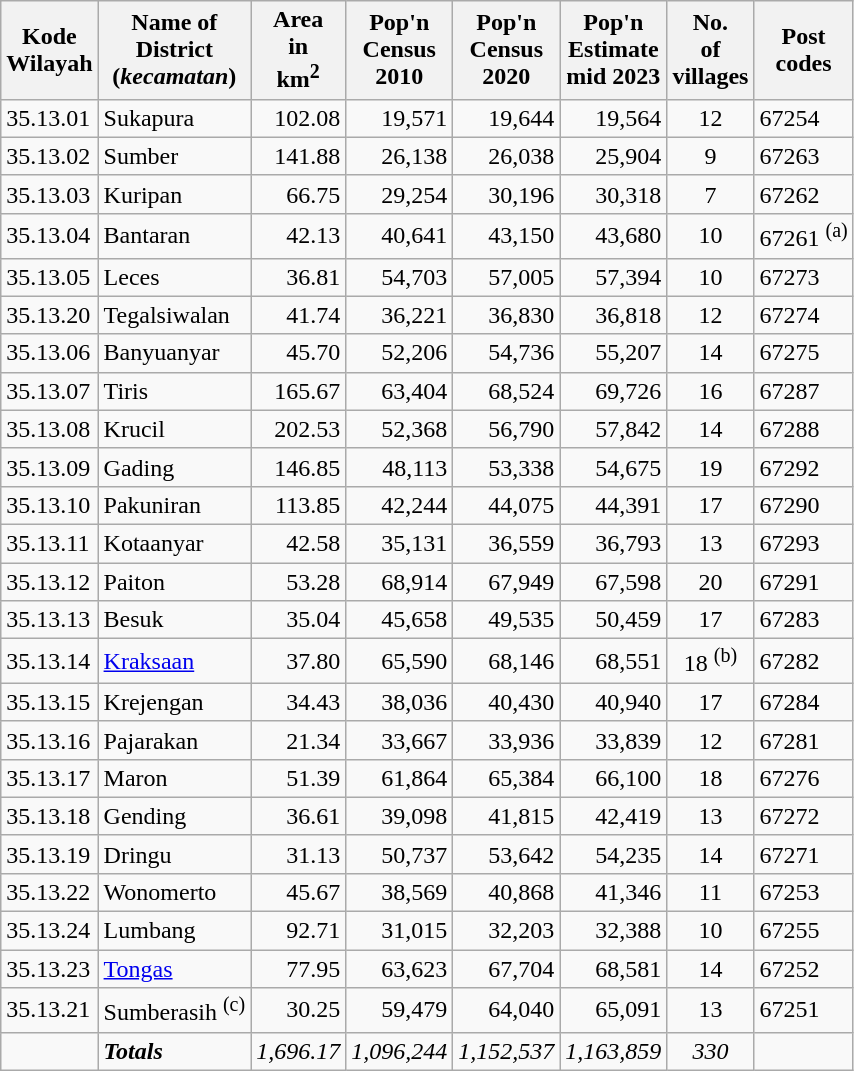<table class="sortable wikitable">
<tr>
<th>Kode <br>Wilayah</th>
<th>Name of<br>District<br>(<em>kecamatan</em>)</th>
<th>Area <br> in<br> km<sup>2</sup></th>
<th>Pop'n<br>Census<br>2010</th>
<th>Pop'n<br>Census<br>2020</th>
<th>Pop'n<br>Estimate<br>mid 2023</th>
<th>No.<br>of<br>villages</th>
<th>Post<br>codes</th>
</tr>
<tr>
<td>35.13.01</td>
<td>Sukapura</td>
<td align="right">102.08</td>
<td align="right">19,571</td>
<td align="right">19,644</td>
<td align="right">19,564</td>
<td align="center">12</td>
<td>67254</td>
</tr>
<tr>
<td>35.13.02</td>
<td>Sumber</td>
<td align="right">141.88</td>
<td align="right">26,138</td>
<td align="right">26,038</td>
<td align="right">25,904</td>
<td align="center">9</td>
<td>67263</td>
</tr>
<tr>
<td>35.13.03</td>
<td>Kuripan</td>
<td align="right">66.75</td>
<td align="right">29,254</td>
<td align="right">30,196</td>
<td align="right">30,318</td>
<td align="center">7</td>
<td>67262</td>
</tr>
<tr>
<td>35.13.04</td>
<td>Bantaran</td>
<td align="right">42.13</td>
<td align="right">40,641</td>
<td align="right">43,150</td>
<td align="right">43,680</td>
<td align="center">10</td>
<td>67261 <sup>(a)</sup></td>
</tr>
<tr>
<td>35.13.05</td>
<td>Leces</td>
<td align="right">36.81</td>
<td align="right">54,703</td>
<td align="right">57,005</td>
<td align="right">57,394</td>
<td align="center">10</td>
<td>67273</td>
</tr>
<tr>
<td>35.13.20</td>
<td>Tegalsiwalan</td>
<td align="right">41.74</td>
<td align="right">36,221</td>
<td align="right">36,830</td>
<td align="right">36,818</td>
<td align="center">12</td>
<td>67274</td>
</tr>
<tr>
<td>35.13.06</td>
<td>Banyuanyar</td>
<td align="right">45.70</td>
<td align="right">52,206</td>
<td align="right">54,736</td>
<td align="right">55,207</td>
<td align="center">14</td>
<td>67275</td>
</tr>
<tr>
<td>35.13.07</td>
<td>Tiris</td>
<td align="right">165.67</td>
<td align="right">63,404</td>
<td align="right">68,524</td>
<td align="right">69,726</td>
<td align="center">16</td>
<td>67287</td>
</tr>
<tr>
<td>35.13.08</td>
<td>Krucil</td>
<td align="right">202.53</td>
<td align="right">52,368</td>
<td align="right">56,790</td>
<td align="right">57,842</td>
<td align="center">14</td>
<td>67288</td>
</tr>
<tr>
<td>35.13.09</td>
<td>Gading</td>
<td align="right">146.85</td>
<td align="right">48,113</td>
<td align="right">53,338</td>
<td align="right">54,675</td>
<td align="center">19</td>
<td>67292</td>
</tr>
<tr>
<td>35.13.10</td>
<td>Pakuniran</td>
<td align="right">113.85</td>
<td align="right">42,244</td>
<td align="right">44,075</td>
<td align="right">44,391</td>
<td align="center">17</td>
<td>67290</td>
</tr>
<tr>
<td>35.13.11</td>
<td>Kotaanyar</td>
<td align="right">42.58</td>
<td align="right">35,131</td>
<td align="right">36,559</td>
<td align="right">36,793</td>
<td align="center">13</td>
<td>67293</td>
</tr>
<tr>
<td>35.13.12</td>
<td>Paiton</td>
<td align="right">53.28</td>
<td align="right">68,914</td>
<td align="right">67,949</td>
<td align="right">67,598</td>
<td align="center">20</td>
<td>67291</td>
</tr>
<tr>
<td>35.13.13</td>
<td>Besuk</td>
<td align="right">35.04</td>
<td align="right">45,658</td>
<td align="right">49,535</td>
<td align="right">50,459</td>
<td align="center">17</td>
<td>67283</td>
</tr>
<tr>
<td>35.13.14</td>
<td><a href='#'>Kraksaan</a></td>
<td align="right">37.80</td>
<td align="right">65,590</td>
<td align="right">68,146</td>
<td align="right">68,551</td>
<td align="center">18 <sup>(b)</sup></td>
<td>67282</td>
</tr>
<tr>
<td>35.13.15</td>
<td>Krejengan</td>
<td align="right">34.43</td>
<td align="right">38,036</td>
<td align="right">40,430</td>
<td align="right">40,940</td>
<td align="center">17</td>
<td>67284</td>
</tr>
<tr>
<td>35.13.16</td>
<td>Pajarakan</td>
<td align="right">21.34</td>
<td align="right">33,667</td>
<td align="right">33,936</td>
<td align="right">33,839</td>
<td align="center">12</td>
<td>67281</td>
</tr>
<tr>
<td>35.13.17</td>
<td>Maron</td>
<td align="right">51.39</td>
<td align="right">61,864</td>
<td align="right">65,384</td>
<td align="right">66,100</td>
<td align="center">18</td>
<td>67276</td>
</tr>
<tr>
<td>35.13.18</td>
<td>Gending</td>
<td align="right">36.61</td>
<td align="right">39,098</td>
<td align="right">41,815</td>
<td align="right">42,419</td>
<td align="center">13</td>
<td>67272</td>
</tr>
<tr>
<td>35.13.19</td>
<td>Dringu</td>
<td align="right">31.13</td>
<td align="right">50,737</td>
<td align="right">53,642</td>
<td align="right">54,235</td>
<td align="center">14</td>
<td>67271</td>
</tr>
<tr>
<td>35.13.22</td>
<td>Wonomerto</td>
<td align="right">45.67</td>
<td align="right">38,569</td>
<td align="right">40,868</td>
<td align="right">41,346</td>
<td align="center">11</td>
<td>67253</td>
</tr>
<tr>
<td>35.13.24</td>
<td>Lumbang</td>
<td align="right">92.71</td>
<td align="right">31,015</td>
<td align="right">32,203</td>
<td align="right">32,388</td>
<td align="center">10</td>
<td>67255</td>
</tr>
<tr>
<td>35.13.23</td>
<td><a href='#'>Tongas</a></td>
<td align="right">77.95</td>
<td align="right">63,623</td>
<td align="right">67,704</td>
<td align="right">68,581</td>
<td align="center">14</td>
<td>67252</td>
</tr>
<tr>
<td>35.13.21</td>
<td>Sumberasih <sup>(c)</sup></td>
<td align="right">30.25</td>
<td align="right">59,479</td>
<td align="right">64,040</td>
<td align="right">65,091</td>
<td align="center">13</td>
<td>67251</td>
</tr>
<tr>
<td></td>
<td><strong><em>Totals</em></strong></td>
<td align="right"><em>1,696.17</em></td>
<td align="right"><em>1,096,244</em></td>
<td align="right"><em>1,152,537</em></td>
<td align="right"><em>1,163,859</em></td>
<td align="center"><em>330</em></td>
<td></td>
</tr>
</table>
